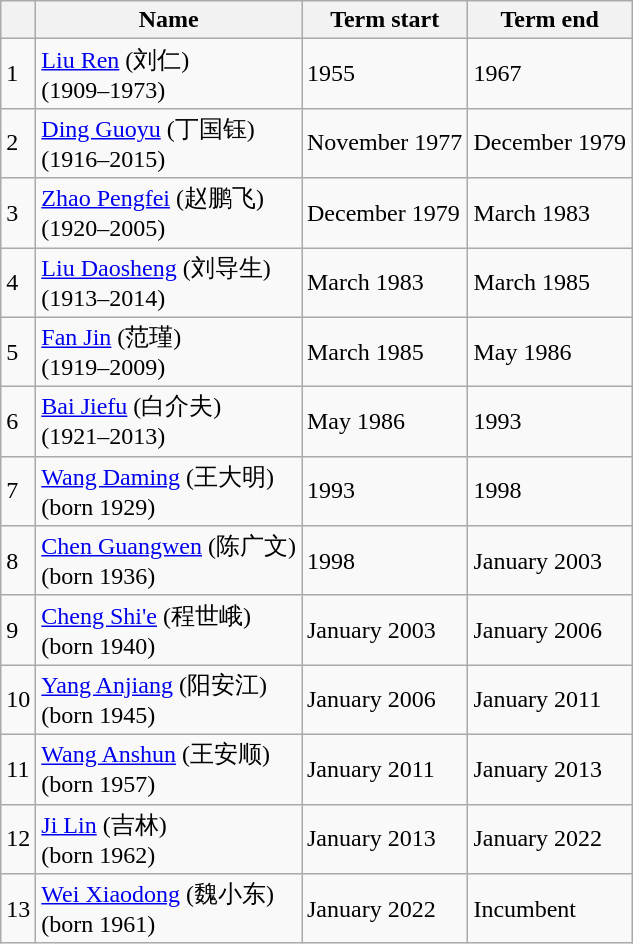<table class="wikitable">
<tr>
<th></th>
<th>Name</th>
<th>Term start</th>
<th>Term end</th>
</tr>
<tr>
<td>1</td>
<td><a href='#'>Liu Ren</a> (刘仁)<br>(1909–1973)</td>
<td>1955</td>
<td>1967</td>
</tr>
<tr>
<td>2</td>
<td><a href='#'>Ding Guoyu</a> (丁国钰)<br>(1916–2015)</td>
<td>November 1977</td>
<td>December 1979</td>
</tr>
<tr>
<td>3</td>
<td><a href='#'>Zhao Pengfei</a> (赵鹏飞)<br>(1920–2005)</td>
<td>December 1979</td>
<td>March 1983</td>
</tr>
<tr>
<td>4</td>
<td><a href='#'>Liu Daosheng</a> (刘导生)<br>(1913–2014)</td>
<td>March 1983</td>
<td>March 1985</td>
</tr>
<tr>
<td>5</td>
<td><a href='#'>Fan Jin</a> (范瑾)<br>(1919–2009)</td>
<td>March 1985</td>
<td>May 1986</td>
</tr>
<tr>
<td>6</td>
<td><a href='#'>Bai Jiefu</a> (白介夫)<br>(1921–2013)</td>
<td>May 1986</td>
<td>1993</td>
</tr>
<tr>
<td>7</td>
<td><a href='#'>Wang Daming</a> (王大明)<br>(born 1929)</td>
<td>1993</td>
<td>1998</td>
</tr>
<tr>
<td>8</td>
<td><a href='#'>Chen Guangwen</a> (陈广文)<br>(born 1936)</td>
<td>1998</td>
<td>January 2003</td>
</tr>
<tr>
<td>9</td>
<td><a href='#'>Cheng Shi'e</a> (程世峨)<br>(born 1940)</td>
<td>January 2003</td>
<td>January 2006</td>
</tr>
<tr>
<td>10</td>
<td><a href='#'>Yang Anjiang</a> (阳安江)<br>(born 1945)</td>
<td>January 2006</td>
<td>January 2011</td>
</tr>
<tr>
<td>11</td>
<td><a href='#'>Wang Anshun</a> (王安顺)<br>(born 1957)</td>
<td>January 2011</td>
<td>January 2013</td>
</tr>
<tr>
<td>12</td>
<td><a href='#'>Ji Lin</a> (吉林)<br>(born 1962)</td>
<td>January 2013</td>
<td>January 2022</td>
</tr>
<tr>
<td>13</td>
<td><a href='#'>Wei Xiaodong</a> (魏小东)<br>(born 1961)</td>
<td>January 2022</td>
<td>Incumbent</td>
</tr>
</table>
